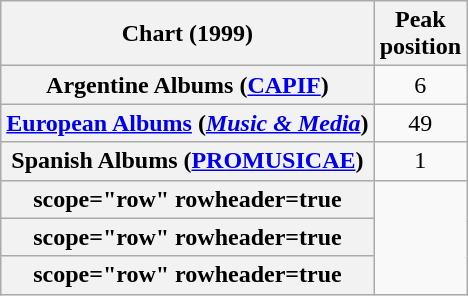<table class="wikitable sortable plainrowheaders">
<tr>
<th>Chart (1999)</th>
<th>Peak<br>position</th>
</tr>
<tr>
<th scope="row">Argentine Albums (<a href='#'>CAPIF</a>)</th>
<td style="text-align:center;">6</td>
</tr>
<tr>
<th scope="row"><a href='#'>European Albums</a> (<em><a href='#'>Music & Media</a></em>)</th>
<td align="center">49</td>
</tr>
<tr>
<th scope="row">Spanish Albums (<a href='#'>PROMUSICAE</a>)</th>
<td style="text-align:center;">1</td>
</tr>
<tr>
<th>scope="row" rowheader=true</th>
</tr>
<tr>
<th>scope="row" rowheader=true</th>
</tr>
<tr>
<th>scope="row" rowheader=true</th>
</tr>
</table>
